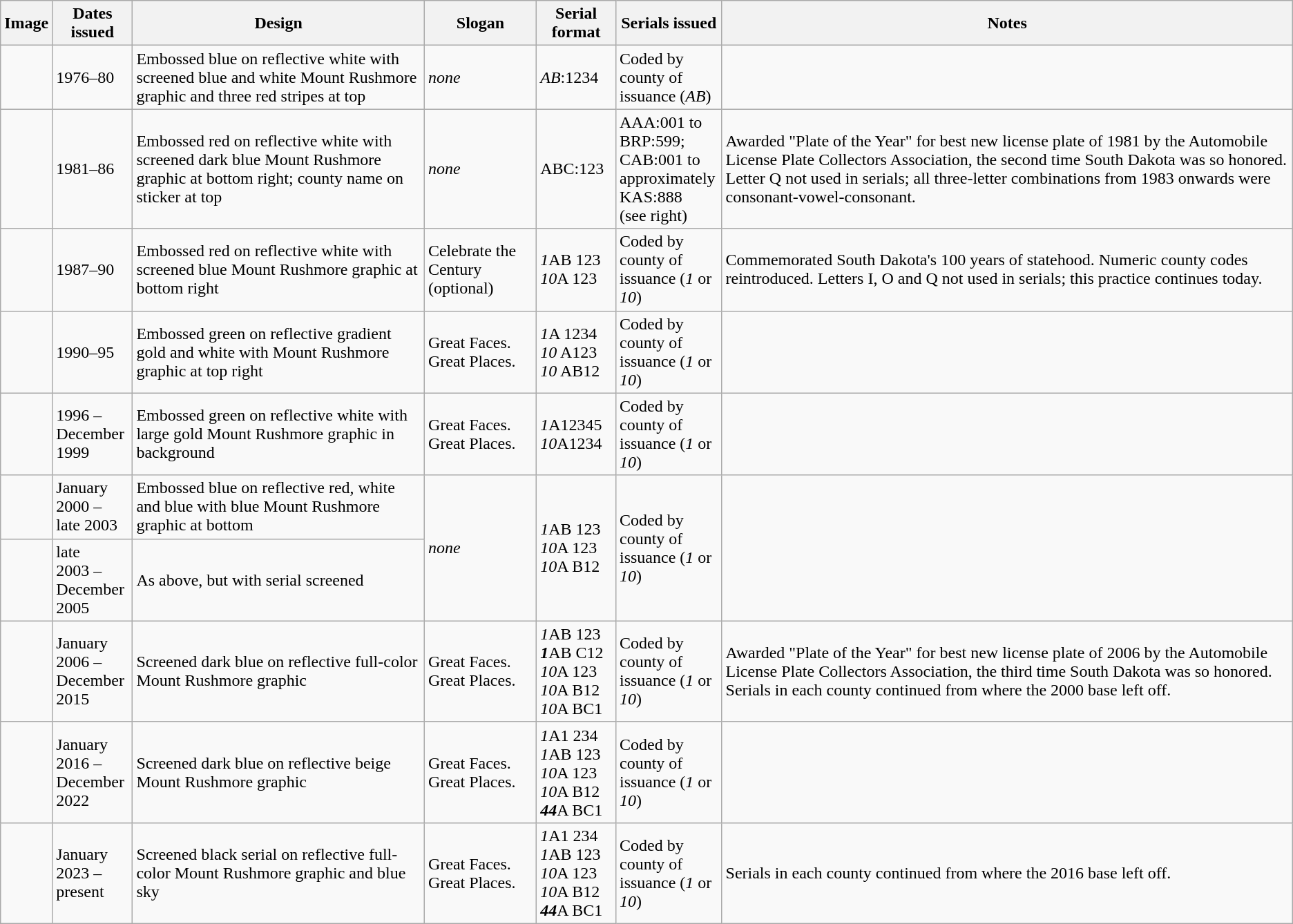<table class=wikitable>
<tr>
<th>Image</th>
<th style="width:70px;">Dates issued</th>
<th>Design</th>
<th>Slogan</th>
<th>Serial format</th>
<th style="width:95px;">Serials issued</th>
<th>Notes</th>
</tr>
<tr>
<td></td>
<td>1976–80</td>
<td>Embossed blue on reflective white with screened blue and white Mount Rushmore graphic and three red stripes at top</td>
<td><em>none</em></td>
<td><em>AB</em>:1234</td>
<td>Coded by county of issuance (<em>AB</em>)</td>
<td></td>
</tr>
<tr>
<td></td>
<td>1981–86</td>
<td>Embossed red on reflective white with screened dark blue Mount Rushmore graphic at bottom right; county name on sticker at top</td>
<td><em>none</em></td>
<td>ABC:123</td>
<td>AAA:001 to BRP:599; CAB:001 to approximately KAS:888<br>(see right)</td>
<td>Awarded "Plate of the Year" for best new license plate of 1981 by the Automobile License Plate Collectors Association, the second time South Dakota was so honored. Letter Q not used in serials; all three-letter combinations from 1983 onwards were consonant-vowel-consonant.</td>
</tr>
<tr>
<td></td>
<td>1987–90</td>
<td>Embossed red on reflective white with screened blue Mount Rushmore graphic at bottom right</td>
<td>Celebrate the Century (optional)</td>
<td><em>1</em>AB 123<br><em>10</em>A 123</td>
<td>Coded by county of issuance (<em>1</em> or <em>10</em>)</td>
<td>Commemorated South Dakota's 100 years of statehood. Numeric county codes reintroduced. Letters I, O and Q not used in serials; this practice continues today.</td>
</tr>
<tr>
<td></td>
<td>1990–95</td>
<td>Embossed green on reflective gradient gold and white with Mount Rushmore graphic at top right</td>
<td>Great Faces. Great Places.</td>
<td><em>1</em>A 1234<br><em>10</em> A123<br><em>10</em> AB12</td>
<td>Coded by county of issuance (<em>1</em> or <em>10</em>)</td>
<td></td>
</tr>
<tr>
<td></td>
<td>1996 – December 1999</td>
<td>Embossed green on reflective white with large gold Mount Rushmore graphic in background</td>
<td>Great Faces. Great Places.</td>
<td><em>1</em>A12345<br><em>10</em>A1234</td>
<td>Coded by county of issuance (<em>1</em> or <em>10</em>)</td>
<td></td>
</tr>
<tr>
<td></td>
<td>January 2000 – late 2003</td>
<td>Embossed blue on reflective red, white and blue with blue Mount Rushmore graphic at bottom</td>
<td rowspan="2"><em>none</em></td>
<td rowspan="2"><em>1</em>AB 123<br><em>10</em>A 123<br><em>10</em>A B12</td>
<td rowspan="2">Coded by county of issuance (<em>1</em> or <em>10</em>)</td>
<td rowspan="2"></td>
</tr>
<tr>
<td></td>
<td>late 2003 – December 2005</td>
<td>As above, but with serial screened</td>
</tr>
<tr>
<td></td>
<td>January 2006 – December 2015</td>
<td>Screened dark blue on reflective full-color Mount Rushmore graphic</td>
<td>Great Faces. Great Places.</td>
<td><em>1</em>AB 123<br><strong><em>1</em></strong>AB C12<br><em>10</em>A 123<br><em>10</em>A B12<br><em>10</em>A BC1</td>
<td>Coded by county of issuance (<em>1</em> or <em>10</em>)</td>
<td>Awarded "Plate of the Year" for best new license plate of 2006 by the Automobile License Plate Collectors Association, the third time South Dakota was so honored. Serials in each county continued from where the 2000 base left off.</td>
</tr>
<tr>
<td></td>
<td>January 2016 – December 2022</td>
<td>Screened dark blue on reflective beige Mount Rushmore graphic</td>
<td>Great Faces. Great Places.</td>
<td><em>1</em>A1 234<br><em>1</em>AB 123<br><em>10</em>A 123<br><em>10</em>A B12<br><strong><em>44</em></strong>A BC1</td>
<td>Coded by county of issuance (<em>1</em> or <em>10</em>)</td>
<td></td>
</tr>
<tr>
<td></td>
<td>January 2023 – present</td>
<td>Screened black serial on reflective full-color Mount Rushmore graphic and blue sky</td>
<td>Great Faces. Great Places.</td>
<td><em>1</em>A1 234<br><em>1</em>AB 123<br><em>10</em>A 123<br><em>10</em>A B12<br><strong><em>44</em></strong>A BC1</td>
<td>Coded by county of issuance (<em>1</em> or <em>10</em>)</td>
<td>Serials in each county continued from where the 2016 base left off.</td>
</tr>
</table>
